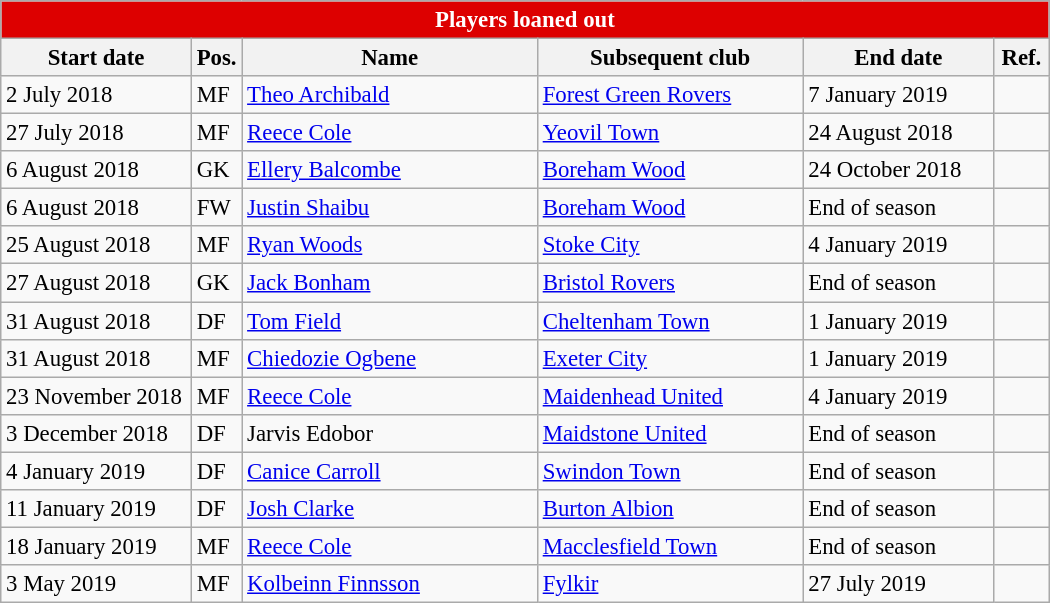<table class="wikitable" style="font-size:95%;">
<tr>
<th colspan="6" style="background:#d00; color:white; text-align:center;">Players loaned out</th>
</tr>
<tr>
<th style="width:120px;">Start date</th>
<th style="width:25px;">Pos.</th>
<th style="width:190px;">Name</th>
<th style="width:170px;">Subsequent club</th>
<th style="width:120px;">End date</th>
<th style="width:30px;">Ref.</th>
</tr>
<tr>
<td>2 July 2018</td>
<td>MF</td>
<td> <a href='#'>Theo Archibald</a></td>
<td> <a href='#'>Forest Green Rovers</a></td>
<td>7 January 2019</td>
<td></td>
</tr>
<tr>
<td>27 July 2018</td>
<td>MF</td>
<td> <a href='#'>Reece Cole</a></td>
<td> <a href='#'>Yeovil Town</a></td>
<td>24 August 2018</td>
<td></td>
</tr>
<tr>
<td>6 August 2018</td>
<td>GK</td>
<td> <a href='#'>Ellery Balcombe</a></td>
<td> <a href='#'>Boreham Wood</a></td>
<td>24 October 2018</td>
<td></td>
</tr>
<tr>
<td>6 August 2018</td>
<td>FW</td>
<td> <a href='#'>Justin Shaibu</a></td>
<td> <a href='#'>Boreham Wood</a></td>
<td>End of season</td>
<td></td>
</tr>
<tr>
<td>25 August 2018</td>
<td>MF</td>
<td> <a href='#'>Ryan Woods</a></td>
<td> <a href='#'>Stoke City</a></td>
<td>4 January 2019</td>
<td></td>
</tr>
<tr>
<td>27 August 2018</td>
<td>GK</td>
<td> <a href='#'>Jack Bonham</a></td>
<td> <a href='#'>Bristol Rovers</a></td>
<td>End of season</td>
<td></td>
</tr>
<tr>
<td>31 August 2018</td>
<td>DF</td>
<td> <a href='#'>Tom Field</a></td>
<td> <a href='#'>Cheltenham Town</a></td>
<td>1 January 2019</td>
<td></td>
</tr>
<tr>
<td>31 August 2018</td>
<td>MF</td>
<td> <a href='#'>Chiedozie Ogbene</a></td>
<td> <a href='#'>Exeter City</a></td>
<td>1 January 2019</td>
<td></td>
</tr>
<tr>
<td>23 November 2018</td>
<td>MF</td>
<td> <a href='#'>Reece Cole</a></td>
<td> <a href='#'>Maidenhead United</a></td>
<td>4 January 2019</td>
<td></td>
</tr>
<tr>
<td>3 December 2018</td>
<td>DF</td>
<td> Jarvis Edobor</td>
<td> <a href='#'>Maidstone United</a></td>
<td>End of season</td>
<td></td>
</tr>
<tr>
<td>4 January 2019</td>
<td>DF</td>
<td> <a href='#'>Canice Carroll</a></td>
<td> <a href='#'>Swindon Town</a></td>
<td>End of season</td>
<td></td>
</tr>
<tr>
<td>11 January 2019</td>
<td>DF</td>
<td> <a href='#'>Josh Clarke</a></td>
<td> <a href='#'>Burton Albion</a></td>
<td>End of season</td>
<td></td>
</tr>
<tr>
<td>18 January 2019</td>
<td>MF</td>
<td> <a href='#'>Reece Cole</a></td>
<td> <a href='#'>Macclesfield Town</a></td>
<td>End of season</td>
<td></td>
</tr>
<tr>
<td>3 May 2019</td>
<td>MF</td>
<td> <a href='#'>Kolbeinn Finnsson</a></td>
<td> <a href='#'>Fylkir</a></td>
<td>27 July 2019</td>
<td></td>
</tr>
</table>
